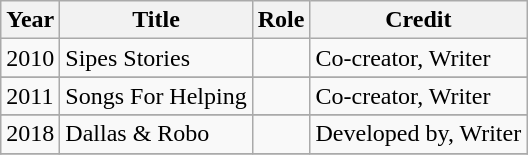<table class="wikitable sortable">
<tr>
<th>Year</th>
<th>Title</th>
<th>Role</th>
<th>Credit</th>
</tr>
<tr>
<td>2010</td>
<td>Sipes Stories</td>
<td></td>
<td>Co-creator, Writer</td>
</tr>
<tr>
</tr>
<tr>
<td>2011</td>
<td>Songs For Helping</td>
<td></td>
<td>Co-creator, Writer</td>
</tr>
<tr>
</tr>
<tr>
<td>2018</td>
<td>Dallas & Robo</td>
<td></td>
<td>Developed by, Writer</td>
</tr>
<tr>
</tr>
</table>
